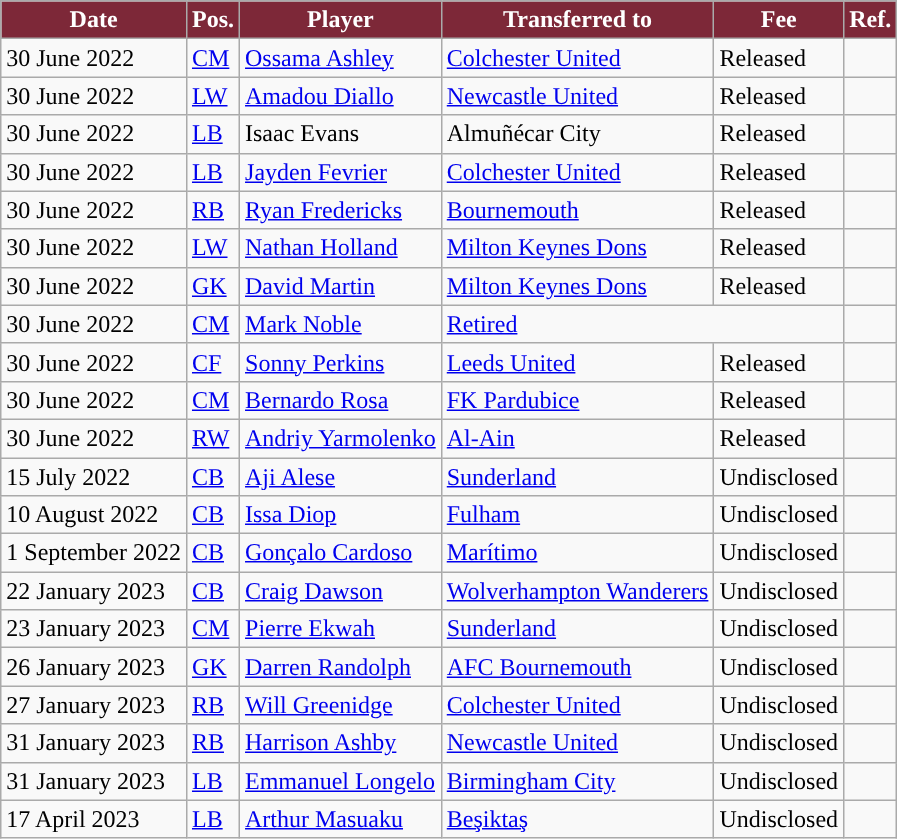<table class="wikitable plainrowheaders sortable">
<tr>
<th style="background:#7D2838; color:#FFFFFF; ">Date</th>
<th style="background:#7D2838; color:#FFFFFF; ">Pos.</th>
<th style="background:#7D2838; color:#FFFFFF; ">Player</th>
<th style="background:#7D2838; color:#FFFFFF; ">Transferred to</th>
<th style="background:#7D2838; color:#FFFFFF; ">Fee</th>
<th style="background:#7D2838; color:#FFFFFF; ">Ref.</th>
</tr>
<tr>
<td>30 June 2022</td>
<td><a href='#'>CM</a></td>
<td> <a href='#'>Ossama Ashley</a></td>
<td> <a href='#'>Colchester United</a></td>
<td>Released</td>
<td></td>
</tr>
<tr>
<td>30 June 2022</td>
<td><a href='#'>LW</a></td>
<td> <a href='#'>Amadou Diallo</a></td>
<td> <a href='#'>Newcastle United</a></td>
<td>Released</td>
<td></td>
</tr>
<tr>
<td>30 June 2022</td>
<td><a href='#'>LB</a></td>
<td> Isaac Evans</td>
<td> Almuñécar City</td>
<td>Released</td>
<td></td>
</tr>
<tr>
<td>30 June 2022</td>
<td><a href='#'>LB</a></td>
<td> <a href='#'>Jayden Fevrier</a></td>
<td> <a href='#'>Colchester United</a></td>
<td>Released</td>
<td></td>
</tr>
<tr>
<td>30 June 2022</td>
<td><a href='#'>RB</a></td>
<td> <a href='#'>Ryan Fredericks</a></td>
<td> <a href='#'>Bournemouth</a></td>
<td>Released</td>
<td></td>
</tr>
<tr>
<td>30 June 2022</td>
<td><a href='#'>LW</a></td>
<td> <a href='#'>Nathan Holland</a></td>
<td> <a href='#'>Milton Keynes Dons</a></td>
<td>Released</td>
<td></td>
</tr>
<tr>
<td>30 June 2022</td>
<td><a href='#'>GK</a></td>
<td> <a href='#'>David Martin</a></td>
<td> <a href='#'>Milton Keynes Dons</a></td>
<td>Released</td>
<td></td>
</tr>
<tr>
<td>30 June 2022</td>
<td><a href='#'>CM</a></td>
<td> <a href='#'>Mark Noble</a></td>
<td colspan="2"> <a href='#'>Retired</a></td>
<td></td>
</tr>
<tr>
<td>30 June 2022</td>
<td><a href='#'>CF</a></td>
<td> <a href='#'>Sonny Perkins</a></td>
<td> <a href='#'>Leeds United</a></td>
<td>Released</td>
<td></td>
</tr>
<tr>
<td>30 June 2022</td>
<td><a href='#'>CM</a></td>
<td> <a href='#'>Bernardo Rosa</a></td>
<td> <a href='#'>FK Pardubice</a></td>
<td>Released</td>
<td></td>
</tr>
<tr>
<td>30 June 2022</td>
<td><a href='#'>RW</a></td>
<td> <a href='#'>Andriy Yarmolenko</a></td>
<td> <a href='#'>Al-Ain</a></td>
<td>Released</td>
<td></td>
</tr>
<tr>
<td>15 July 2022</td>
<td><a href='#'>CB</a></td>
<td> <a href='#'>Aji Alese</a></td>
<td> <a href='#'>Sunderland</a></td>
<td>Undisclosed</td>
<td></td>
</tr>
<tr>
<td>10 August 2022</td>
<td><a href='#'>CB</a></td>
<td> <a href='#'>Issa Diop</a></td>
<td> <a href='#'>Fulham</a></td>
<td>Undisclosed</td>
<td></td>
</tr>
<tr>
<td>1 September 2022</td>
<td><a href='#'>CB</a></td>
<td> <a href='#'>Gonçalo Cardoso</a></td>
<td> <a href='#'>Marítimo</a></td>
<td>Undisclosed</td>
<td></td>
</tr>
<tr>
<td>22 January 2023</td>
<td><a href='#'>CB</a></td>
<td> <a href='#'>Craig Dawson</a></td>
<td> <a href='#'>Wolverhampton Wanderers</a></td>
<td>Undisclosed</td>
<td></td>
</tr>
<tr>
<td>23 January 2023</td>
<td><a href='#'>CM</a></td>
<td> <a href='#'>Pierre Ekwah</a></td>
<td> <a href='#'>Sunderland</a></td>
<td>Undisclosed</td>
<td></td>
</tr>
<tr>
<td>26 January 2023</td>
<td><a href='#'>GK</a></td>
<td> <a href='#'>Darren Randolph</a></td>
<td> <a href='#'>AFC Bournemouth</a></td>
<td>Undisclosed</td>
<td></td>
</tr>
<tr>
<td>27 January 2023</td>
<td><a href='#'>RB</a></td>
<td> <a href='#'>Will Greenidge</a></td>
<td> <a href='#'>Colchester United</a></td>
<td>Undisclosed</td>
<td></td>
</tr>
<tr>
<td>31 January 2023</td>
<td><a href='#'>RB</a></td>
<td> <a href='#'>Harrison Ashby</a></td>
<td> <a href='#'>Newcastle United</a></td>
<td>Undisclosed</td>
<td></td>
</tr>
<tr>
<td>31 January 2023</td>
<td><a href='#'>LB</a></td>
<td> <a href='#'>Emmanuel Longelo</a></td>
<td> <a href='#'>Birmingham City</a></td>
<td>Undisclosed</td>
<td></td>
</tr>
<tr>
<td>17 April 2023</td>
<td><a href='#'>LB</a></td>
<td> <a href='#'>Arthur Masuaku</a></td>
<td> <a href='#'>Beşiktaş</a></td>
<td>Undisclosed</td>
<td></td>
</tr>
</table>
